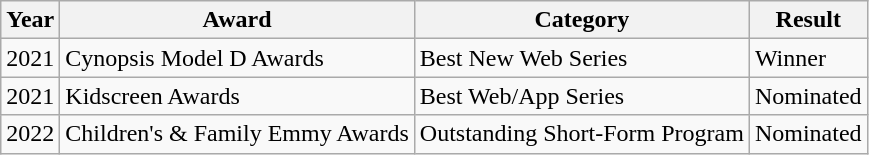<table class="wikitable">
<tr>
<th>Year</th>
<th>Award</th>
<th>Category</th>
<th>Result</th>
</tr>
<tr>
<td>2021</td>
<td>Cynopsis Model D Awards</td>
<td>Best New Web Series</td>
<td>Winner</td>
</tr>
<tr>
<td>2021</td>
<td>Kidscreen Awards</td>
<td>Best Web/App Series </td>
<td>Nominated</td>
</tr>
<tr>
<td>2022</td>
<td>Children's & Family Emmy Awards</td>
<td>Outstanding Short-Form Program</td>
<td>Nominated</td>
</tr>
</table>
